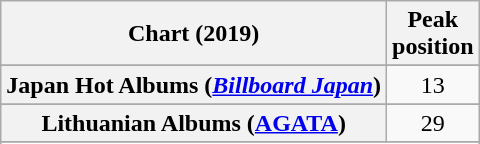<table class="wikitable sortable plainrowheaders" style="text-align:center">
<tr>
<th scope="col">Chart (2019)</th>
<th scope="col">Peak<br>position</th>
</tr>
<tr>
</tr>
<tr>
</tr>
<tr>
</tr>
<tr>
</tr>
<tr>
</tr>
<tr>
</tr>
<tr>
</tr>
<tr>
</tr>
<tr>
</tr>
<tr>
</tr>
<tr>
</tr>
<tr>
<th scope="row">Japan Hot Albums (<em><a href='#'>Billboard Japan</a></em>)</th>
<td>13</td>
</tr>
<tr>
</tr>
<tr>
<th scope="row">Lithuanian Albums (<a href='#'>AGATA</a>)</th>
<td>29</td>
</tr>
<tr>
</tr>
<tr>
</tr>
<tr>
</tr>
<tr>
</tr>
<tr>
</tr>
<tr>
</tr>
</table>
